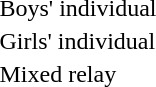<table>
<tr>
<td>Boys' individual<br></td>
<td></td>
<td></td>
<td></td>
</tr>
<tr>
<td>Girls' individual<br></td>
<td></td>
<td></td>
<td></td>
</tr>
<tr>
<td>Mixed relay<br></td>
<td><br></td>
<td><br></td>
<td><br></td>
</tr>
<tr>
</tr>
</table>
